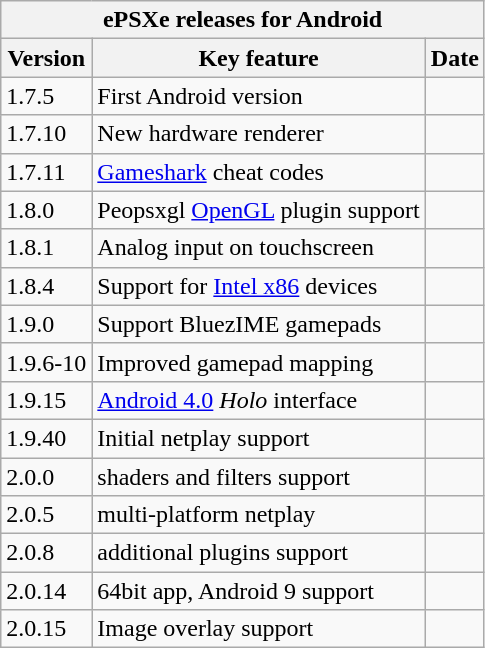<table class="wikitable">
<tr>
<th colspan="3">ePSXe releases for Android</th>
</tr>
<tr>
<th>Version</th>
<th>Key feature</th>
<th>Date</th>
</tr>
<tr>
<td>1.7.5</td>
<td>First Android version</td>
<td></td>
</tr>
<tr>
<td>1.7.10</td>
<td>New hardware renderer</td>
<td></td>
</tr>
<tr>
<td>1.7.11</td>
<td><a href='#'>Gameshark</a> cheat codes</td>
<td></td>
</tr>
<tr>
<td>1.8.0</td>
<td>Peopsxgl <a href='#'>OpenGL</a> plugin support</td>
<td></td>
</tr>
<tr>
<td>1.8.1</td>
<td>Analog input on touchscreen</td>
<td></td>
</tr>
<tr>
<td>1.8.4</td>
<td>Support for <a href='#'>Intel x86</a> devices</td>
<td></td>
</tr>
<tr>
<td>1.9.0</td>
<td>Support BluezIME gamepads</td>
<td></td>
</tr>
<tr>
<td>1.9.6-10</td>
<td>Improved gamepad mapping</td>
<td></td>
</tr>
<tr>
<td>1.9.15</td>
<td><a href='#'>Android 4.0</a> <em>Holo</em> interface</td>
<td></td>
</tr>
<tr>
<td>1.9.40</td>
<td>Initial netplay support</td>
<td></td>
</tr>
<tr>
<td>2.0.0</td>
<td>shaders and filters support</td>
<td></td>
</tr>
<tr>
<td>2.0.5</td>
<td>multi-platform netplay</td>
<td></td>
</tr>
<tr>
<td>2.0.8</td>
<td>additional plugins support</td>
<td></td>
</tr>
<tr>
<td>2.0.14</td>
<td>64bit app, Android 9 support</td>
<td></td>
</tr>
<tr>
<td>2.0.15</td>
<td>Image overlay support</td>
<td></td>
</tr>
</table>
